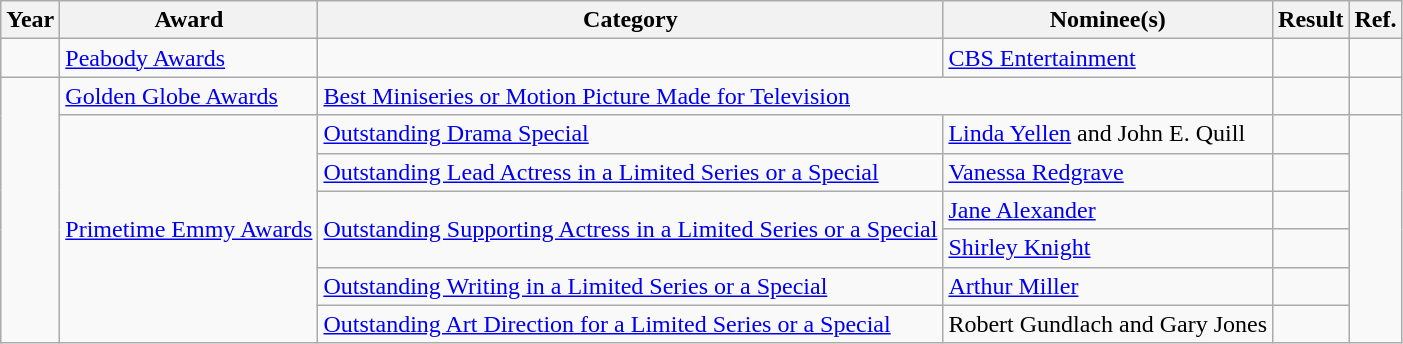<table class="wikitable sortable">
<tr>
<th>Year</th>
<th>Award</th>
<th>Category</th>
<th>Nominee(s)</th>
<th>Result</th>
<th>Ref.</th>
</tr>
<tr>
<td></td>
<td><a href='#'>Peabody Awards</a></td>
<td></td>
<td><a href='#'>CBS Entertainment</a></td>
<td></td>
<td align="center"></td>
</tr>
<tr>
<td rowspan="7"></td>
<td><a href='#'>Golden Globe Awards</a></td>
<td colspan="2"><a href='#'>Best Miniseries or Motion Picture Made for Television</a></td>
<td></td>
<td align="center"></td>
</tr>
<tr>
<td rowspan="6"><a href='#'>Primetime Emmy Awards</a></td>
<td><a href='#'>Outstanding Drama Special</a></td>
<td><a href='#'>Linda Yellen</a> and John E. Quill</td>
<td></td>
<td align="center" rowspan="6"></td>
</tr>
<tr>
<td><a href='#'>Outstanding Lead Actress in a Limited Series or a Special</a></td>
<td><a href='#'>Vanessa Redgrave</a></td>
<td></td>
</tr>
<tr>
<td rowspan="2"><a href='#'>Outstanding Supporting Actress in a Limited Series or a Special</a></td>
<td><a href='#'>Jane Alexander</a></td>
<td></td>
</tr>
<tr>
<td><a href='#'>Shirley Knight</a></td>
<td></td>
</tr>
<tr>
<td><a href='#'>Outstanding Writing in a Limited Series or a Special</a></td>
<td><a href='#'>Arthur Miller</a></td>
<td></td>
</tr>
<tr>
<td><a href='#'>Outstanding Art Direction for a Limited Series or a Special</a></td>
<td>Robert Gundlach and Gary Jones</td>
<td></td>
</tr>
</table>
